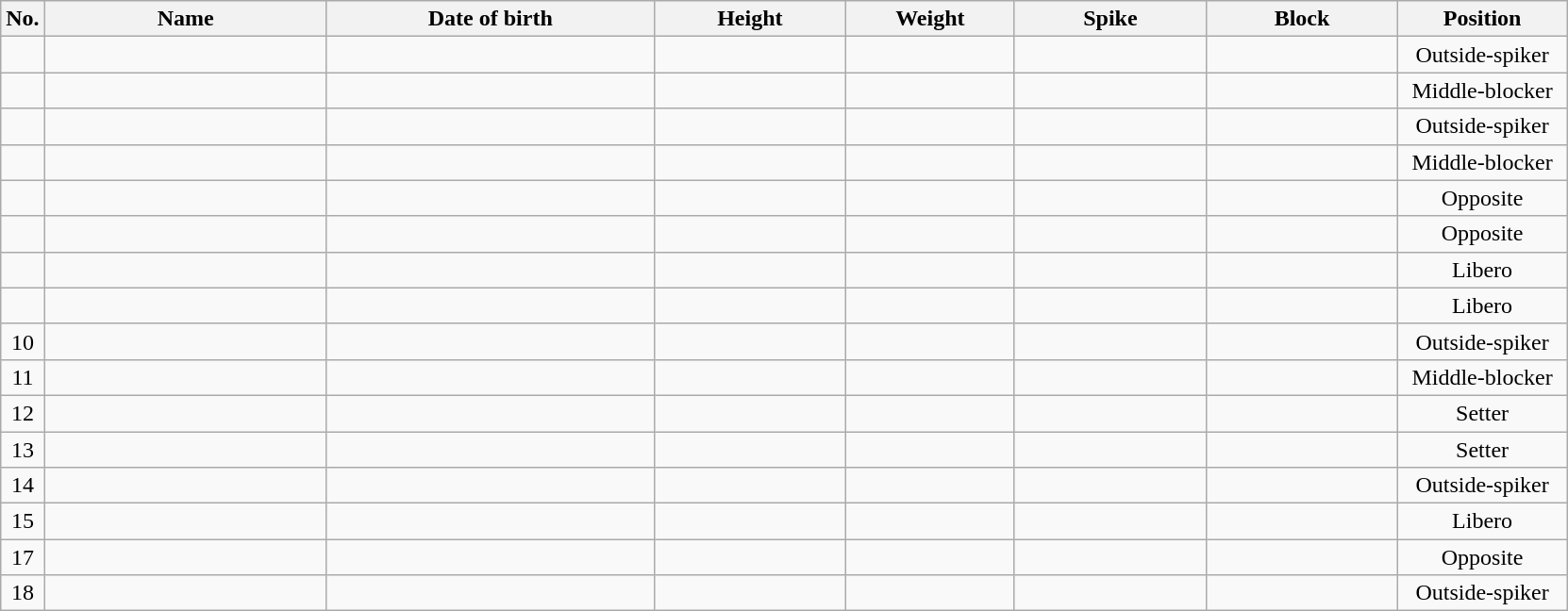<table class="wikitable sortable" style="font-size:100%; text-align:center;">
<tr>
<th>No.</th>
<th style="width:12em">Name</th>
<th style="width:14em">Date of birth</th>
<th style="width:8em">Height</th>
<th style="width:7em">Weight</th>
<th style="width:8em">Spike</th>
<th style="width:8em">Block</th>
<th style="width:7em">Position</th>
</tr>
<tr>
<td></td>
<td align=left> </td>
<td align=right></td>
<td></td>
<td></td>
<td></td>
<td></td>
<td>Outside-spiker</td>
</tr>
<tr>
<td></td>
<td align=left> </td>
<td align=right></td>
<td></td>
<td></td>
<td></td>
<td></td>
<td>Middle-blocker</td>
</tr>
<tr>
<td></td>
<td align=left> </td>
<td align=right></td>
<td></td>
<td></td>
<td></td>
<td></td>
<td>Outside-spiker</td>
</tr>
<tr>
<td></td>
<td align=left> </td>
<td align=right></td>
<td></td>
<td></td>
<td></td>
<td></td>
<td>Middle-blocker</td>
</tr>
<tr>
<td></td>
<td align=left> </td>
<td align=right></td>
<td></td>
<td></td>
<td></td>
<td></td>
<td>Opposite</td>
</tr>
<tr>
<td></td>
<td align=left> </td>
<td align=right></td>
<td></td>
<td></td>
<td></td>
<td></td>
<td>Opposite</td>
</tr>
<tr>
<td></td>
<td align=left> </td>
<td align=right></td>
<td></td>
<td></td>
<td></td>
<td></td>
<td>Libero</td>
</tr>
<tr>
<td></td>
<td align=left> </td>
<td align=right></td>
<td></td>
<td></td>
<td></td>
<td></td>
<td>Libero</td>
</tr>
<tr>
<td>10</td>
<td align=left> </td>
<td align=right></td>
<td></td>
<td></td>
<td></td>
<td></td>
<td>Outside-spiker</td>
</tr>
<tr>
<td>11</td>
<td align=left> </td>
<td align=right></td>
<td></td>
<td></td>
<td></td>
<td></td>
<td>Middle-blocker</td>
</tr>
<tr>
<td>12</td>
<td align=left> </td>
<td align=right></td>
<td></td>
<td></td>
<td></td>
<td></td>
<td>Setter</td>
</tr>
<tr>
<td>13</td>
<td align=left> </td>
<td align=right></td>
<td></td>
<td></td>
<td></td>
<td></td>
<td>Setter</td>
</tr>
<tr>
<td>14</td>
<td align=left> </td>
<td align=right></td>
<td></td>
<td></td>
<td></td>
<td></td>
<td>Outside-spiker</td>
</tr>
<tr>
<td>15</td>
<td align=left> </td>
<td align=right></td>
<td></td>
<td></td>
<td></td>
<td></td>
<td>Libero</td>
</tr>
<tr>
<td>17</td>
<td align=left> </td>
<td align=right></td>
<td></td>
<td></td>
<td></td>
<td></td>
<td>Opposite</td>
</tr>
<tr>
<td>18</td>
<td align=left> </td>
<td align=right></td>
<td></td>
<td></td>
<td></td>
<td></td>
<td>Outside-spiker</td>
</tr>
</table>
